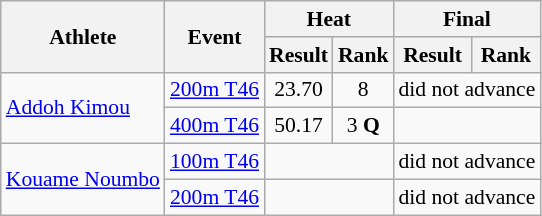<table class="wikitable" style="font-size:90%">
<tr>
<th rowspan="2">Athlete</th>
<th rowspan="2">Event</th>
<th colspan="2">Heat</th>
<th colspan="2">Final</th>
</tr>
<tr>
<th>Result</th>
<th>Rank</th>
<th>Result</th>
<th>Rank</th>
</tr>
<tr align=center>
<td align=left rowspan=2><a href='#'>Addoh Kimou</a></td>
<td align=left><a href='#'>200m T46</a></td>
<td>23.70</td>
<td>8</td>
<td colspan="2">did not advance</td>
</tr>
<tr align=center>
<td align=left><a href='#'>400m T46</a></td>
<td>50.17</td>
<td>3 <strong>Q</strong></td>
<td colspan=2></td>
</tr>
<tr align=center>
<td align=left rowspan=2><a href='#'>Kouame Noumbo</a></td>
<td align=left><a href='#'>100m T46</a></td>
<td colspan="2"></td>
<td colspan="2">did not advance</td>
</tr>
<tr align=center>
<td align=left><a href='#'>200m T46</a></td>
<td colspan="2"></td>
<td colspan="2">did not advance</td>
</tr>
</table>
